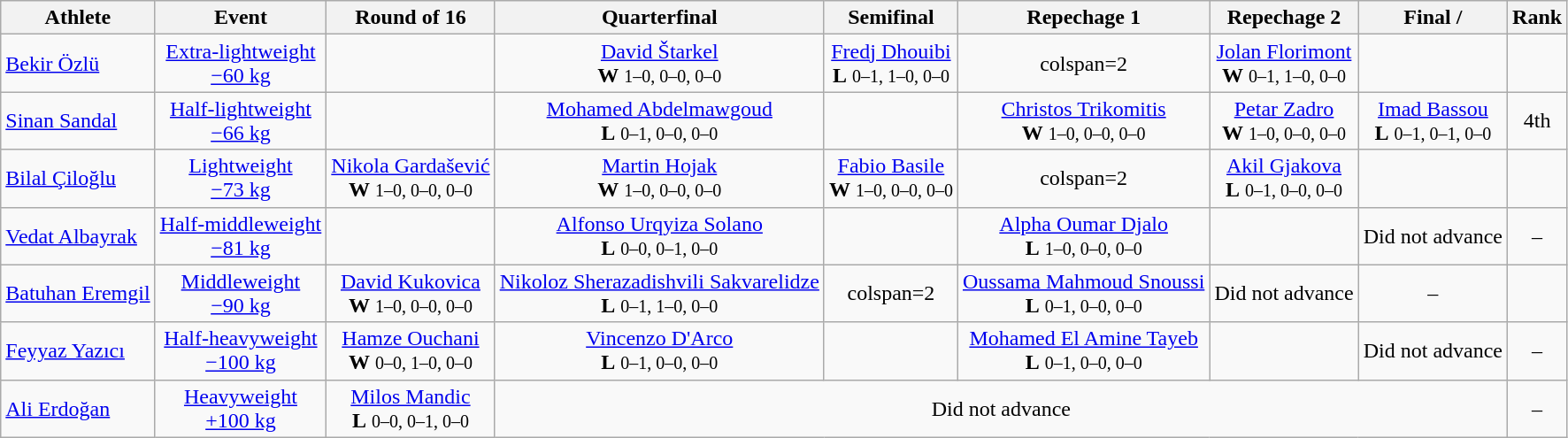<table class="wikitable">
<tr>
<th>Athlete</th>
<th>Event</th>
<th>Round of 16</th>
<th>Quarterfinal</th>
<th>Semifinal</th>
<th>Repechage 1</th>
<th>Repechage 2</th>
<th>Final / </th>
<th>Rank</th>
</tr>
<tr align=center>
<td align=left><a href='#'>Bekir Özlü</a></td>
<td><a href='#'>Extra-lightweight<br>−60 kg</a></td>
<td></td>
<td> <a href='#'>David Štarkel</a><br><strong>W</strong> <small>1–0, 0–0, 0–0</small></td>
<td> <a href='#'>Fredj Dhouibi</a><br><strong>L</strong> <small>0–1, 1–0, 0–0</small></td>
<td>colspan=2 </td>
<td> <a href='#'>Jolan Florimont</a><br><strong>W</strong> <small>0–1, 1–0, 0–0</small></td>
<td></td>
</tr>
<tr align=center>
<td align=left><a href='#'>Sinan Sandal</a></td>
<td><a href='#'>Half-lightweight<br> −66 kg</a></td>
<td></td>
<td> <a href='#'>Mohamed Abdelmawgoud</a><br><strong>L</strong> <small>0–1, 0–0, 0–0</small></td>
<td></td>
<td> <a href='#'>Christos Trikomitis</a><br><strong>W</strong> <small>1–0, 0–0, 0–0</small></td>
<td> <a href='#'>Petar Zadro</a><br><strong>W</strong> <small>1–0, 0–0, 0–0</small></td>
<td> <a href='#'>Imad Bassou</a><br><strong>L</strong> <small>0–1, 0–1, 0–0</small></td>
<td>4th</td>
</tr>
<tr align=center>
<td align=left><a href='#'>Bilal Çiloğlu</a></td>
<td><a href='#'>Lightweight<br>−73 kg</a></td>
<td> <a href='#'>Nikola Gardašević</a><br><strong>W</strong> <small>1–0, 0–0, 0–0</small></td>
<td> <a href='#'>Martin Hojak</a><br><strong>W</strong> <small>1–0, 0–0, 0–0</small></td>
<td> <a href='#'>Fabio Basile</a><br><strong>W</strong> <small>1–0, 0–0, 0–0</small></td>
<td>colspan=2 </td>
<td> <a href='#'>Akil Gjakova</a><br><strong>L</strong> <small>0–1, 0–0, 0–0</small></td>
<td></td>
</tr>
<tr align=center>
<td align=left><a href='#'>Vedat Albayrak</a></td>
<td><a href='#'>Half-middleweight<br>−81 kg</a></td>
<td></td>
<td> <a href='#'>Alfonso Urqyiza Solano</a><br><strong>L</strong> <small>0–0, 0–1, 0–0</small></td>
<td></td>
<td> <a href='#'>Alpha Oumar Djalo</a><br><strong>L</strong> <small>1–0, 0–0, 0–0</small></td>
<td></td>
<td>Did not advance</td>
<td>–</td>
</tr>
<tr align=center>
<td align=left><a href='#'>Batuhan Eremgil</a></td>
<td><a href='#'>Middleweight<br>−90 kg</a></td>
<td> <a href='#'>David Kukovica</a><br><strong>W</strong> <small>1–0, 0–0, 0–0</small></td>
<td> <a href='#'>Nikoloz Sherazadishvili Sakvarelidze</a><br><strong>L</strong> <small>0–1, 1–0, 0–0</small></td>
<td>colspan=2 </td>
<td> <a href='#'>Oussama Mahmoud Snoussi</a><br><strong>L</strong> <small>0–1, 0–0, 0–0</small></td>
<td>Did not advance</td>
<td>–</td>
</tr>
<tr align=center>
<td align=left><a href='#'>Feyyaz Yazıcı</a></td>
<td><a href='#'>Half-heavyweight<br>−100 kg</a></td>
<td> <a href='#'>Hamze Ouchani</a><br><strong>W</strong> <small>0–0, 1–0, 0–0</small></td>
<td> <a href='#'>Vincenzo D'Arco</a><br><strong>L</strong> <small>0–1, 0–0, 0–0</small></td>
<td></td>
<td> <a href='#'>Mohamed El Amine Tayeb</a><br><strong>L</strong> <small>0–1, 0–0, 0–0</small></td>
<td></td>
<td>Did not advance</td>
<td>–</td>
</tr>
<tr align=center>
<td align=left><a href='#'>Ali Erdoğan</a></td>
<td><a href='#'>Heavyweight<br>+100 kg</a></td>
<td> <a href='#'>Milos Mandic</a><br><strong>L</strong> <small>0–0, 0–1, 0–0</small></td>
<td colspan=5>Did not advance</td>
<td>–</td>
</tr>
</table>
